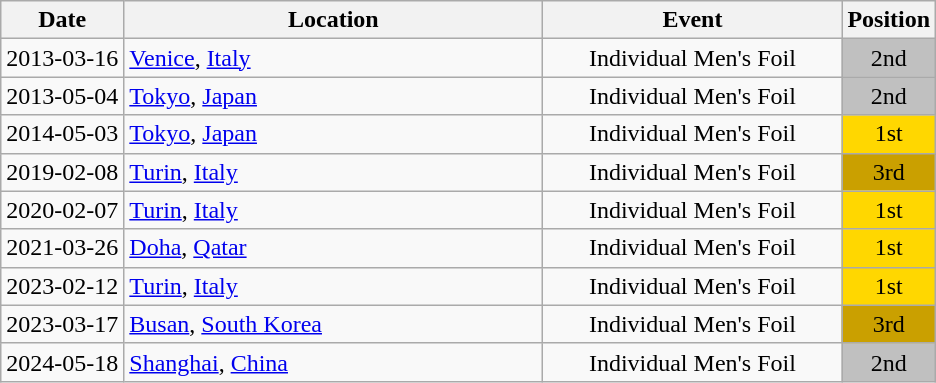<table class="wikitable" style="text-align:center;">
<tr>
<th>Date</th>
<th style="width:17em">Location</th>
<th style="width:12em">Event</th>
<th>Position</th>
</tr>
<tr>
<td>2013-03-16</td>
<td rowspan="1" align="left"> <a href='#'>Venice</a>, <a href='#'>Italy</a></td>
<td>Individual Men's Foil</td>
<td bgcolor="silver">2nd</td>
</tr>
<tr>
<td>2013-05-04</td>
<td rowspan="1" align="left"> <a href='#'>Tokyo</a>, <a href='#'>Japan</a></td>
<td>Individual Men's Foil</td>
<td bgcolor="silver">2nd</td>
</tr>
<tr>
<td>2014-05-03</td>
<td rowspan="1" align="left"> <a href='#'>Tokyo</a>, <a href='#'>Japan</a></td>
<td>Individual Men's Foil</td>
<td bgcolor="gold">1st</td>
</tr>
<tr>
<td>2019-02-08</td>
<td rowspan="1" align="left"> <a href='#'>Turin</a>, <a href='#'>Italy</a></td>
<td>Individual Men's Foil</td>
<td bgcolor="caramel">3rd</td>
</tr>
<tr>
<td>2020-02-07</td>
<td rowspan="1" align="left"> <a href='#'>Turin</a>, <a href='#'>Italy</a></td>
<td>Individual Men's Foil</td>
<td bgcolor="gold">1st</td>
</tr>
<tr>
<td>2021-03-26</td>
<td rowspan="1" align="left"> <a href='#'>Doha</a>, <a href='#'>Qatar</a></td>
<td>Individual Men's Foil</td>
<td bgcolor="gold">1st</td>
</tr>
<tr>
<td>2023-02-12</td>
<td rowspan="1" align="left"> <a href='#'>Turin</a>, <a href='#'>Italy</a></td>
<td>Individual Men's Foil</td>
<td bgcolor="gold">1st</td>
</tr>
<tr>
<td>2023-03-17</td>
<td rowspan="1" align="left"> <a href='#'>Busan</a>, <a href='#'>South Korea</a></td>
<td>Individual Men's Foil</td>
<td bgcolor="caramel">3rd</td>
</tr>
<tr>
<td>2024-05-18</td>
<td rowspan="1" align="left"> <a href='#'>Shanghai</a>, <a href='#'>China</a></td>
<td>Individual Men's Foil</td>
<td bgcolor="silver">2nd</td>
</tr>
</table>
